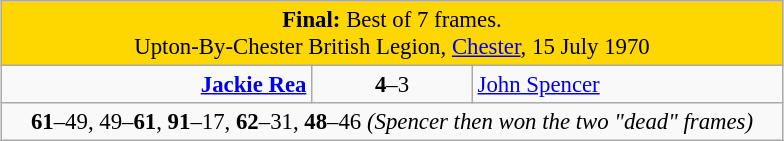<table class="wikitable" style="font-size: 95%; margin: 1em auto 1em auto;">
<tr>
<td colspan="3" align="center" bgcolor="#ffd700"><strong>Final:</strong> Best of 7 frames.<br>Upton-By-Chester British Legion, <a href='#'>Chester</a>, 15 July 1970</td>
</tr>
<tr>
<td width="200" align="right"><strong><a href='#'>Jackie Rea</a></strong> <br></td>
<td width="100" align="center"><strong>4</strong>–3</td>
<td width="200"><a href='#'>John Spencer</a> <br></td>
</tr>
<tr>
<td colspan="3" align="center" style="font-size: 100%"><strong>61</strong>–49, 49–<strong>61</strong>, <strong>91</strong>–17, <strong>62</strong>–31, <strong>48</strong>–46 <em>(Spencer then won the two "dead" frames)</em></td>
</tr>
</table>
